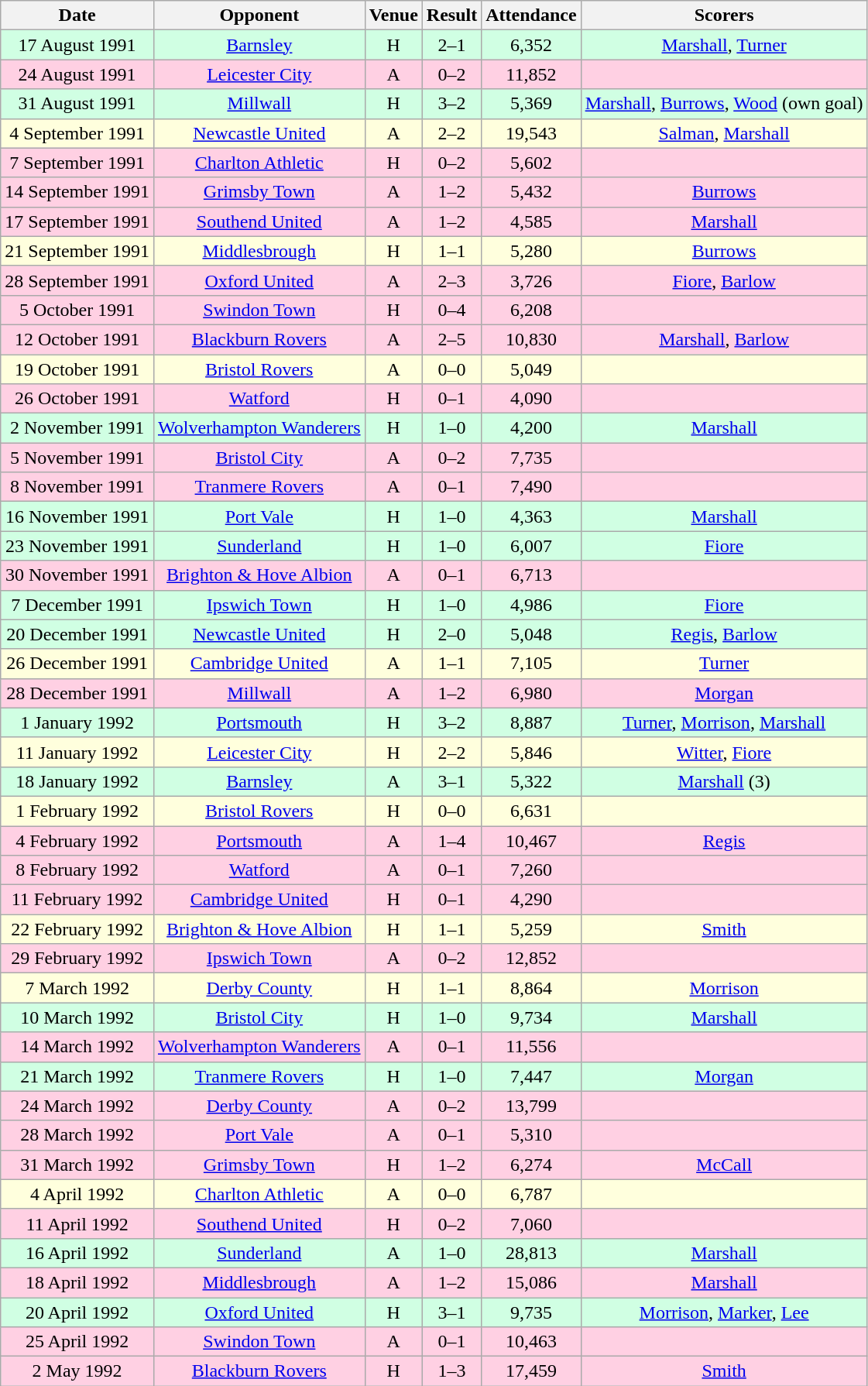<table class="wikitable sortable" style="font-size:100%; text-align:center">
<tr>
<th>Date</th>
<th>Opponent</th>
<th>Venue</th>
<th>Result</th>
<th>Attendance</th>
<th>Scorers</th>
</tr>
<tr style="background-color: #d0ffe3;">
<td>17 August 1991</td>
<td><a href='#'>Barnsley</a></td>
<td>H</td>
<td>2–1</td>
<td>6,352</td>
<td><a href='#'>Marshall</a>, <a href='#'>Turner</a></td>
</tr>
<tr style="background-color: #ffd0e3;">
<td>24 August 1991</td>
<td><a href='#'>Leicester City</a></td>
<td>A</td>
<td>0–2</td>
<td>11,852</td>
<td></td>
</tr>
<tr style="background-color: #d0ffe3;">
<td>31 August 1991</td>
<td><a href='#'>Millwall</a></td>
<td>H</td>
<td>3–2</td>
<td>5,369</td>
<td><a href='#'>Marshall</a>, <a href='#'>Burrows</a>, <a href='#'>Wood</a> (own goal)</td>
</tr>
<tr style="background-color: #ffffdd;">
<td>4 September 1991</td>
<td><a href='#'>Newcastle United</a></td>
<td>A</td>
<td>2–2</td>
<td>19,543</td>
<td><a href='#'>Salman</a>, <a href='#'>Marshall</a></td>
</tr>
<tr style="background-color: #ffd0e3;">
<td>7 September 1991</td>
<td><a href='#'>Charlton Athletic</a></td>
<td>H</td>
<td>0–2</td>
<td>5,602</td>
<td></td>
</tr>
<tr style="background-color: #ffd0e3;">
<td>14 September 1991</td>
<td><a href='#'>Grimsby Town</a></td>
<td>A</td>
<td>1–2</td>
<td>5,432</td>
<td><a href='#'>Burrows</a></td>
</tr>
<tr style="background-color: #ffd0e3;">
<td>17 September 1991</td>
<td><a href='#'>Southend United</a></td>
<td>A</td>
<td>1–2</td>
<td>4,585</td>
<td><a href='#'>Marshall</a></td>
</tr>
<tr style="background-color: #ffffdd;">
<td>21 September 1991</td>
<td><a href='#'>Middlesbrough</a></td>
<td>H</td>
<td>1–1</td>
<td>5,280</td>
<td><a href='#'>Burrows</a></td>
</tr>
<tr style="background-color: #ffd0e3;">
<td>28 September 1991</td>
<td><a href='#'>Oxford United</a></td>
<td>A</td>
<td>2–3</td>
<td>3,726</td>
<td><a href='#'>Fiore</a>, <a href='#'>Barlow</a></td>
</tr>
<tr style="background-color: #ffd0e3;">
<td>5 October 1991</td>
<td><a href='#'>Swindon Town</a></td>
<td>H</td>
<td>0–4</td>
<td>6,208</td>
<td></td>
</tr>
<tr style="background-color: #ffd0e3;">
<td>12 October 1991</td>
<td><a href='#'>Blackburn Rovers</a></td>
<td>A</td>
<td>2–5</td>
<td>10,830</td>
<td><a href='#'>Marshall</a>, <a href='#'>Barlow</a></td>
</tr>
<tr style="background-color: #ffffdd;">
<td>19 October 1991</td>
<td><a href='#'>Bristol Rovers</a></td>
<td>A</td>
<td>0–0</td>
<td>5,049</td>
<td></td>
</tr>
<tr style="background-color: #ffd0e3;">
<td>26 October 1991</td>
<td><a href='#'>Watford</a></td>
<td>H</td>
<td>0–1</td>
<td>4,090</td>
<td></td>
</tr>
<tr style="background-color: #d0ffe3;">
<td>2 November 1991</td>
<td><a href='#'>Wolverhampton Wanderers</a></td>
<td>H</td>
<td>1–0</td>
<td>4,200</td>
<td><a href='#'>Marshall</a></td>
</tr>
<tr style="background-color: #ffd0e3;">
<td>5 November 1991</td>
<td><a href='#'>Bristol City</a></td>
<td>A</td>
<td>0–2</td>
<td>7,735</td>
<td></td>
</tr>
<tr style="background-color: #ffd0e3;">
<td>8 November 1991</td>
<td><a href='#'>Tranmere Rovers</a></td>
<td>A</td>
<td>0–1</td>
<td>7,490</td>
<td></td>
</tr>
<tr style="background-color: #d0ffe3;">
<td>16 November 1991</td>
<td><a href='#'>Port Vale</a></td>
<td>H</td>
<td>1–0</td>
<td>4,363</td>
<td><a href='#'>Marshall</a></td>
</tr>
<tr style="background-color: #d0ffe3;">
<td>23 November 1991</td>
<td><a href='#'>Sunderland</a></td>
<td>H</td>
<td>1–0</td>
<td>6,007</td>
<td><a href='#'>Fiore</a></td>
</tr>
<tr style="background-color: #ffd0e3;">
<td>30 November 1991</td>
<td><a href='#'>Brighton & Hove Albion</a></td>
<td>A</td>
<td>0–1</td>
<td>6,713</td>
<td></td>
</tr>
<tr style="background-color: #d0ffe3;">
<td>7 December 1991</td>
<td><a href='#'>Ipswich Town</a></td>
<td>H</td>
<td>1–0</td>
<td>4,986</td>
<td><a href='#'>Fiore</a></td>
</tr>
<tr style="background-color: #d0ffe3;">
<td>20 December 1991</td>
<td><a href='#'>Newcastle United</a></td>
<td>H</td>
<td>2–0</td>
<td>5,048</td>
<td><a href='#'>Regis</a>, <a href='#'>Barlow</a></td>
</tr>
<tr style="background-color: #ffffdd;">
<td>26 December 1991</td>
<td><a href='#'>Cambridge United</a></td>
<td>A</td>
<td>1–1</td>
<td>7,105</td>
<td><a href='#'>Turner</a></td>
</tr>
<tr style="background-color: #ffd0e3;">
<td>28 December 1991</td>
<td><a href='#'>Millwall</a></td>
<td>A</td>
<td>1–2</td>
<td>6,980</td>
<td><a href='#'>Morgan</a></td>
</tr>
<tr style="background-color: #d0ffe3;">
<td>1 January 1992</td>
<td><a href='#'>Portsmouth</a></td>
<td>H</td>
<td>3–2</td>
<td>8,887</td>
<td><a href='#'>Turner</a>, <a href='#'>Morrison</a>, <a href='#'>Marshall</a></td>
</tr>
<tr style="background-color: #ffffdd;">
<td>11 January 1992</td>
<td><a href='#'>Leicester City</a></td>
<td>H</td>
<td>2–2</td>
<td>5,846</td>
<td><a href='#'>Witter</a>, <a href='#'>Fiore</a></td>
</tr>
<tr style="background-color: #d0ffe3;">
<td>18 January 1992</td>
<td><a href='#'>Barnsley</a></td>
<td>A</td>
<td>3–1</td>
<td>5,322</td>
<td><a href='#'>Marshall</a> (3)</td>
</tr>
<tr style="background-color: #ffffdd;">
<td>1 February 1992</td>
<td><a href='#'>Bristol Rovers</a></td>
<td>H</td>
<td>0–0</td>
<td>6,631</td>
<td></td>
</tr>
<tr style="background-color: #ffd0e3;">
<td>4 February 1992</td>
<td><a href='#'>Portsmouth</a></td>
<td>A</td>
<td>1–4</td>
<td>10,467</td>
<td><a href='#'>Regis</a></td>
</tr>
<tr style="background-color: #ffd0e3;">
<td>8 February 1992</td>
<td><a href='#'>Watford</a></td>
<td>A</td>
<td>0–1</td>
<td>7,260</td>
<td></td>
</tr>
<tr style="background-color: #ffd0e3;">
<td>11 February 1992</td>
<td><a href='#'>Cambridge United</a></td>
<td>H</td>
<td>0–1</td>
<td>4,290</td>
<td></td>
</tr>
<tr style="background-color: #ffffdd;">
<td>22 February 1992</td>
<td><a href='#'>Brighton & Hove Albion</a></td>
<td>H</td>
<td>1–1</td>
<td>5,259</td>
<td><a href='#'>Smith</a></td>
</tr>
<tr style="background-color: #ffd0e3;">
<td>29 February 1992</td>
<td><a href='#'>Ipswich Town</a></td>
<td>A</td>
<td>0–2</td>
<td>12,852</td>
<td></td>
</tr>
<tr style="background-color: #ffffdd;">
<td>7 March 1992</td>
<td><a href='#'>Derby County</a></td>
<td>H</td>
<td>1–1</td>
<td>8,864</td>
<td><a href='#'>Morrison</a></td>
</tr>
<tr style="background-color: #d0ffe3;">
<td>10 March 1992</td>
<td><a href='#'>Bristol City</a></td>
<td>H</td>
<td>1–0</td>
<td>9,734</td>
<td><a href='#'>Marshall</a></td>
</tr>
<tr style="background-color: #ffd0e3;">
<td>14 March 1992</td>
<td><a href='#'>Wolverhampton Wanderers</a></td>
<td>A</td>
<td>0–1</td>
<td>11,556</td>
<td></td>
</tr>
<tr style="background-color: #d0ffe3;">
<td>21 March 1992</td>
<td><a href='#'>Tranmere Rovers</a></td>
<td>H</td>
<td>1–0</td>
<td>7,447</td>
<td><a href='#'>Morgan</a></td>
</tr>
<tr style="background-color: #ffd0e3;">
<td>24 March 1992</td>
<td><a href='#'>Derby County</a></td>
<td>A</td>
<td>0–2</td>
<td>13,799</td>
<td></td>
</tr>
<tr style="background-color: #ffd0e3;">
<td>28 March 1992</td>
<td><a href='#'>Port Vale</a></td>
<td>A</td>
<td>0–1</td>
<td>5,310</td>
<td></td>
</tr>
<tr style="background-color: #ffd0e3;">
<td>31 March 1992</td>
<td><a href='#'>Grimsby Town</a></td>
<td>H</td>
<td>1–2</td>
<td>6,274</td>
<td><a href='#'>McCall</a></td>
</tr>
<tr style="background-color: #ffffdd;">
<td>4 April 1992</td>
<td><a href='#'>Charlton Athletic</a></td>
<td>A</td>
<td>0–0</td>
<td>6,787</td>
<td></td>
</tr>
<tr style="background-color: #ffd0e3;">
<td>11 April 1992</td>
<td><a href='#'>Southend United</a></td>
<td>H</td>
<td>0–2</td>
<td>7,060</td>
<td></td>
</tr>
<tr style="background-color: #d0ffe3;">
<td>16 April 1992</td>
<td><a href='#'>Sunderland</a></td>
<td>A</td>
<td>1–0</td>
<td>28,813</td>
<td><a href='#'>Marshall</a></td>
</tr>
<tr style="background-color: #ffd0e3;">
<td>18 April 1992</td>
<td><a href='#'>Middlesbrough</a></td>
<td>A</td>
<td>1–2</td>
<td>15,086</td>
<td><a href='#'>Marshall</a></td>
</tr>
<tr style="background-color: #d0ffe3;">
<td>20 April 1992</td>
<td><a href='#'>Oxford United</a></td>
<td>H</td>
<td>3–1</td>
<td>9,735</td>
<td><a href='#'>Morrison</a>, <a href='#'>Marker</a>, <a href='#'>Lee</a></td>
</tr>
<tr style="background-color: #ffd0e3;">
<td>25 April 1992</td>
<td><a href='#'>Swindon Town</a></td>
<td>A</td>
<td>0–1</td>
<td>10,463</td>
<td></td>
</tr>
<tr style="background-color: #ffd0e3;">
<td>2 May 1992</td>
<td><a href='#'>Blackburn Rovers</a></td>
<td>H</td>
<td>1–3</td>
<td>17,459</td>
<td><a href='#'>Smith</a></td>
</tr>
</table>
